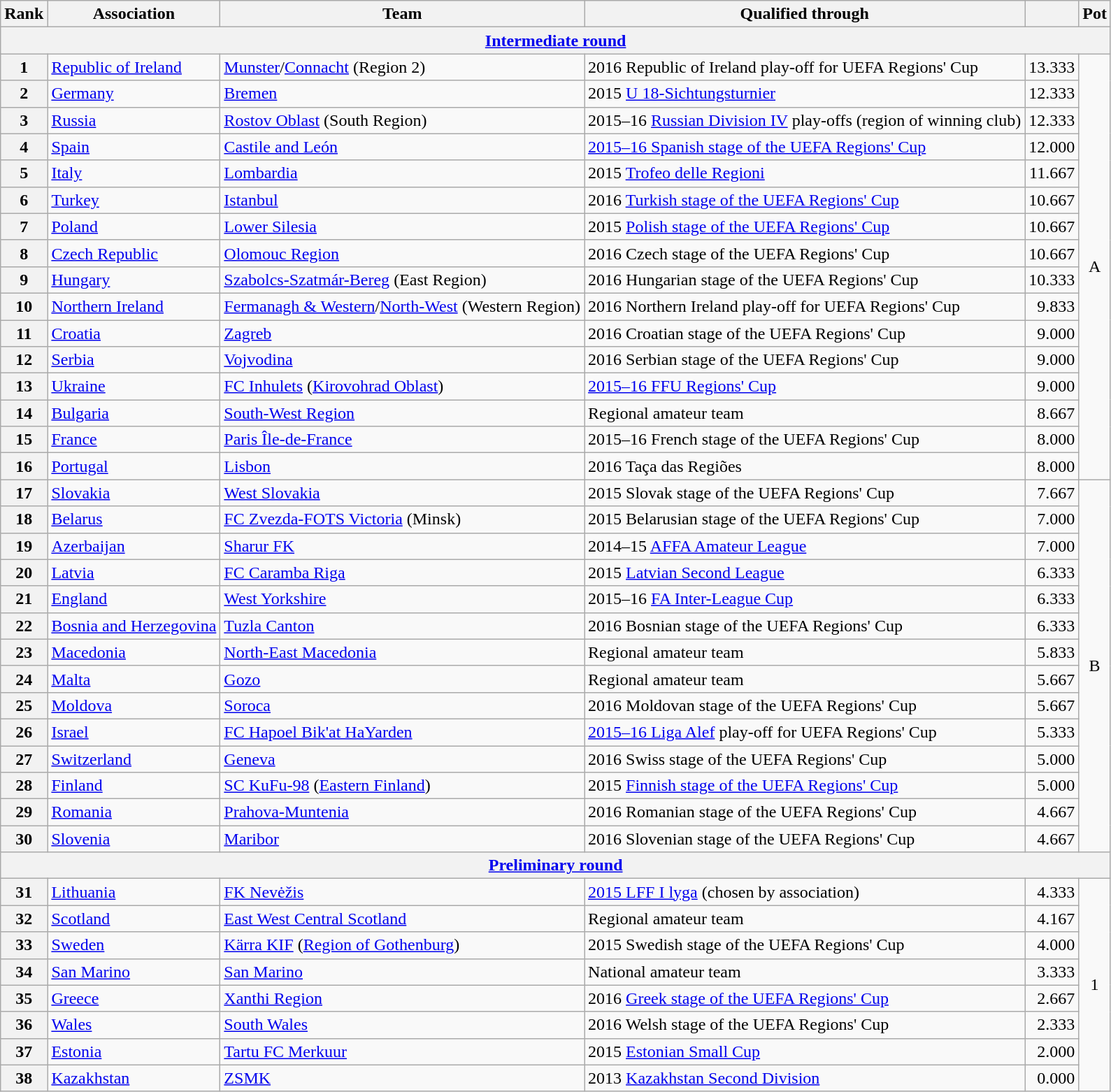<table class="wikitable">
<tr>
<th>Rank</th>
<th>Association</th>
<th>Team</th>
<th>Qualified through</th>
<th></th>
<th>Pot</th>
</tr>
<tr>
<th colspan=6><a href='#'>Intermediate round</a></th>
</tr>
<tr>
<th>1</th>
<td> <a href='#'>Republic of Ireland</a></td>
<td><a href='#'>Munster</a>/<a href='#'>Connacht</a> (Region 2)</td>
<td>2016 Republic of Ireland play-off for UEFA Regions' Cup</td>
<td align=right>13.333</td>
<td align=center rowspan=16>A</td>
</tr>
<tr>
<th>2</th>
<td> <a href='#'>Germany</a></td>
<td><a href='#'>Bremen</a></td>
<td>2015 <a href='#'>U 18-Sichtungsturnier</a></td>
<td align=right>12.333</td>
</tr>
<tr>
<th>3</th>
<td> <a href='#'>Russia</a></td>
<td><a href='#'>Rostov Oblast</a> (South Region)</td>
<td>2015–16 <a href='#'>Russian Division IV</a> play-offs (region of winning club)</td>
<td align=right>12.333</td>
</tr>
<tr>
<th>4</th>
<td> <a href='#'>Spain</a></td>
<td><a href='#'>Castile and León</a></td>
<td><a href='#'>2015–16 Spanish stage of the UEFA Regions' Cup</a></td>
<td align=right>12.000</td>
</tr>
<tr>
<th>5</th>
<td> <a href='#'>Italy</a></td>
<td><a href='#'>Lombardia</a></td>
<td>2015 <a href='#'>Trofeo delle Regioni</a></td>
<td align=right>11.667</td>
</tr>
<tr>
<th>6</th>
<td> <a href='#'>Turkey</a></td>
<td><a href='#'>Istanbul</a></td>
<td>2016  <a href='#'>Turkish stage of the UEFA Regions' Cup</a></td>
<td align=right>10.667</td>
</tr>
<tr>
<th>7</th>
<td> <a href='#'>Poland</a></td>
<td><a href='#'>Lower Silesia</a></td>
<td>2015 <a href='#'>Polish stage of the UEFA Regions' Cup</a></td>
<td align=right>10.667</td>
</tr>
<tr>
<th>8</th>
<td> <a href='#'>Czech Republic</a></td>
<td><a href='#'>Olomouc Region</a></td>
<td>2016 Czech stage of the UEFA Regions' Cup</td>
<td align=right>10.667</td>
</tr>
<tr>
<th>9</th>
<td> <a href='#'>Hungary</a></td>
<td><a href='#'>Szabolcs-Szatmár-Bereg</a> (East Region)</td>
<td>2016 Hungarian stage of the UEFA Regions' Cup</td>
<td align=right>10.333</td>
</tr>
<tr>
<th>10</th>
<td> <a href='#'>Northern Ireland</a></td>
<td><a href='#'>Fermanagh & Western</a>/<a href='#'>North-West</a> (Western Region)</td>
<td>2016 Northern Ireland play-off for UEFA Regions' Cup</td>
<td align=right>9.833</td>
</tr>
<tr>
<th>11</th>
<td> <a href='#'>Croatia</a></td>
<td><a href='#'>Zagreb</a></td>
<td>2016 Croatian stage of the UEFA Regions' Cup</td>
<td align=right>9.000</td>
</tr>
<tr>
<th>12</th>
<td> <a href='#'>Serbia</a></td>
<td><a href='#'>Vojvodina</a></td>
<td>2016 Serbian stage of the UEFA Regions' Cup</td>
<td align=right>9.000</td>
</tr>
<tr>
<th>13</th>
<td> <a href='#'>Ukraine</a></td>
<td><a href='#'>FC Inhulets</a> (<a href='#'>Kirovohrad Oblast</a>)</td>
<td><a href='#'>2015–16 FFU Regions' Cup</a></td>
<td align=right>9.000</td>
</tr>
<tr>
<th>14</th>
<td> <a href='#'>Bulgaria</a></td>
<td><a href='#'>South-West Region</a></td>
<td>Regional amateur team</td>
<td align=right>8.667</td>
</tr>
<tr>
<th>15</th>
<td> <a href='#'>France</a></td>
<td><a href='#'>Paris Île-de-France</a></td>
<td>2015–16 French stage of the UEFA Regions' Cup</td>
<td align=right>8.000</td>
</tr>
<tr>
<th>16</th>
<td> <a href='#'>Portugal</a></td>
<td><a href='#'>Lisbon</a></td>
<td>2016 Taça das Regiões</td>
<td align=right>8.000</td>
</tr>
<tr>
<th>17</th>
<td> <a href='#'>Slovakia</a></td>
<td><a href='#'>West Slovakia</a></td>
<td>2015 Slovak stage of the UEFA Regions' Cup</td>
<td align=right>7.667</td>
<td align=center rowspan=14>B</td>
</tr>
<tr>
<th>18</th>
<td> <a href='#'>Belarus</a></td>
<td><a href='#'>FC Zvezda-FOTS Victoria</a> (Minsk)</td>
<td>2015 Belarusian stage of the UEFA Regions' Cup</td>
<td align=right>7.000</td>
</tr>
<tr>
<th>19</th>
<td> <a href='#'>Azerbaijan</a></td>
<td><a href='#'>Sharur FK</a></td>
<td>2014–15 <a href='#'>AFFA Amateur League</a></td>
<td align=right>7.000</td>
</tr>
<tr>
<th>20</th>
<td> <a href='#'>Latvia</a></td>
<td><a href='#'>FC Caramba Riga</a></td>
<td>2015 <a href='#'>Latvian Second League</a></td>
<td align=right>6.333</td>
</tr>
<tr>
<th>21</th>
<td> <a href='#'>England</a></td>
<td><a href='#'>West Yorkshire</a></td>
<td>2015–16 <a href='#'>FA Inter-League Cup</a></td>
<td align=right>6.333</td>
</tr>
<tr>
<th>22</th>
<td> <a href='#'>Bosnia and Herzegovina</a></td>
<td><a href='#'>Tuzla Canton</a></td>
<td>2016 Bosnian stage of the UEFA Regions' Cup</td>
<td align=right>6.333</td>
</tr>
<tr>
<th>23</th>
<td> <a href='#'>Macedonia</a></td>
<td><a href='#'>North-East Macedonia</a></td>
<td>Regional amateur team</td>
<td align=right>5.833</td>
</tr>
<tr>
<th>24</th>
<td> <a href='#'>Malta</a></td>
<td><a href='#'>Gozo</a></td>
<td>Regional amateur team</td>
<td align=right>5.667</td>
</tr>
<tr>
<th>25</th>
<td> <a href='#'>Moldova</a></td>
<td><a href='#'>Soroca</a></td>
<td>2016 Moldovan stage of the UEFA Regions' Cup</td>
<td align=right>5.667</td>
</tr>
<tr>
<th>26</th>
<td> <a href='#'>Israel</a></td>
<td><a href='#'>FC Hapoel Bik'at HaYarden</a></td>
<td><a href='#'>2015–16 Liga Alef</a> play-off for UEFA Regions' Cup</td>
<td align=right>5.333</td>
</tr>
<tr>
<th>27</th>
<td> <a href='#'>Switzerland</a></td>
<td><a href='#'>Geneva</a></td>
<td>2016 Swiss stage of the UEFA Regions' Cup</td>
<td align=right>5.000</td>
</tr>
<tr>
<th>28</th>
<td> <a href='#'>Finland</a></td>
<td><a href='#'>SC KuFu-98</a> (<a href='#'>Eastern Finland</a>)</td>
<td>2015 <a href='#'>Finnish stage of the UEFA Regions' Cup</a></td>
<td align=right>5.000</td>
</tr>
<tr>
<th>29</th>
<td> <a href='#'>Romania</a></td>
<td><a href='#'>Prahova-Muntenia</a></td>
<td>2016 Romanian stage of the UEFA Regions' Cup</td>
<td align=right>4.667</td>
</tr>
<tr>
<th>30</th>
<td> <a href='#'>Slovenia</a></td>
<td><a href='#'>Maribor</a></td>
<td>2016 Slovenian stage of the UEFA Regions' Cup</td>
<td align=right>4.667</td>
</tr>
<tr>
<th colspan=6><a href='#'>Preliminary round</a></th>
</tr>
<tr>
<th>31</th>
<td> <a href='#'>Lithuania</a></td>
<td><a href='#'>FK Nevėžis</a></td>
<td><a href='#'>2015 LFF I lyga</a> (chosen by association)</td>
<td align=right>4.333</td>
<td align=center rowspan=8>1</td>
</tr>
<tr>
<th>32</th>
<td> <a href='#'>Scotland</a></td>
<td><a href='#'>East West Central Scotland</a></td>
<td>Regional amateur team</td>
<td align=right>4.167</td>
</tr>
<tr>
<th>33</th>
<td> <a href='#'>Sweden</a></td>
<td><a href='#'>Kärra KIF</a> (<a href='#'>Region of Gothenburg</a>)</td>
<td>2015 Swedish stage of the UEFA Regions' Cup</td>
<td align=right>4.000</td>
</tr>
<tr>
<th>34</th>
<td> <a href='#'>San Marino</a></td>
<td><a href='#'>San Marino</a></td>
<td>National amateur team</td>
<td align=right>3.333</td>
</tr>
<tr>
<th>35</th>
<td> <a href='#'>Greece</a></td>
<td><a href='#'>Xanthi Region</a></td>
<td>2016 <a href='#'>Greek stage of the UEFA Regions' Cup</a></td>
<td align=right>2.667</td>
</tr>
<tr>
<th>36</th>
<td> <a href='#'>Wales</a></td>
<td><a href='#'>South Wales</a></td>
<td>2016 Welsh stage of the UEFA Regions' Cup</td>
<td align=right>2.333</td>
</tr>
<tr>
<th>37</th>
<td> <a href='#'>Estonia</a></td>
<td><a href='#'>Tartu FC Merkuur</a></td>
<td>2015 <a href='#'>Estonian Small Cup</a></td>
<td align=right>2.000</td>
</tr>
<tr>
<th>38</th>
<td> <a href='#'>Kazakhstan</a></td>
<td><a href='#'>ZSMK</a></td>
<td>2013 <a href='#'>Kazakhstan Second Division</a></td>
<td align=right>0.000</td>
</tr>
</table>
